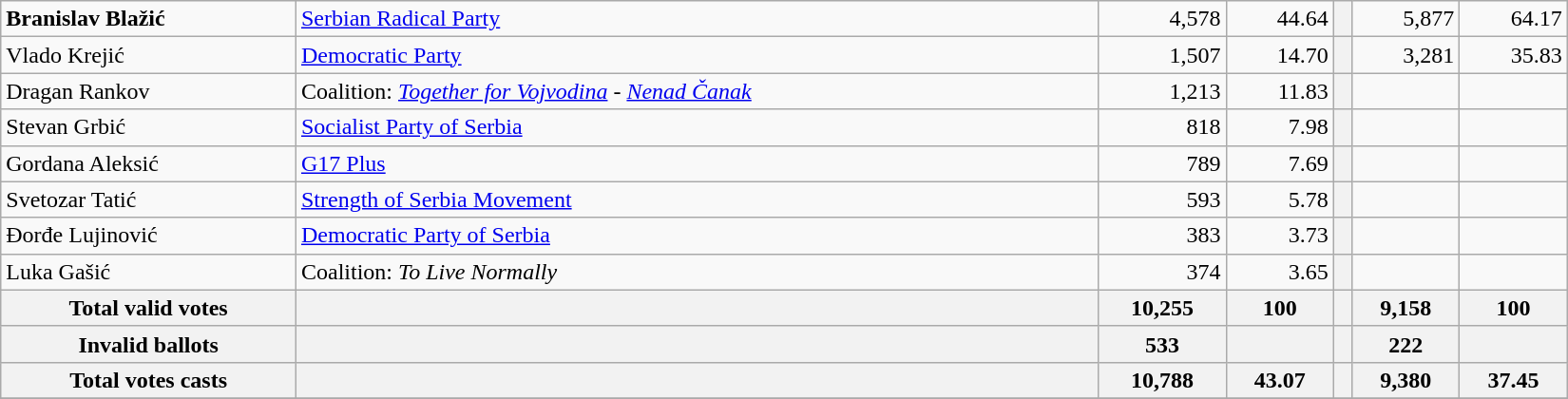<table style="width:1100px;" class="wikitable">
<tr>
<td align="left"><strong>Branislav Blažić</strong></td>
<td align="left"><a href='#'>Serbian Radical Party</a></td>
<td align="right">4,578</td>
<td align="right">44.64</td>
<th align="left"></th>
<td align="right">5,877</td>
<td align="right">64.17</td>
</tr>
<tr>
<td align="left">Vlado Krejić</td>
<td align="left"><a href='#'>Democratic Party</a></td>
<td align="right">1,507</td>
<td align="right">14.70</td>
<th align="left"></th>
<td align="right">3,281</td>
<td align="right">35.83</td>
</tr>
<tr>
<td align="left">Dragan Rankov</td>
<td align="left">Coalition: <em><a href='#'>Together for Vojvodina</a> - <a href='#'>Nenad Čanak</a></em></td>
<td align="right">1,213</td>
<td align="right">11.83</td>
<th align="left"></th>
<td align="right"></td>
<td align="right"></td>
</tr>
<tr>
<td align="left">Stevan Grbić</td>
<td align="left"><a href='#'>Socialist Party of Serbia</a></td>
<td align="right">818</td>
<td align="right">7.98</td>
<th align="left"></th>
<td align="right"></td>
<td align="right"></td>
</tr>
<tr>
<td align="left">Gordana Aleksić</td>
<td align="left"><a href='#'>G17 Plus</a></td>
<td align="right">789</td>
<td align="right">7.69</td>
<th align="left"></th>
<td align="right"></td>
<td align="right"></td>
</tr>
<tr>
<td align="left">Svetozar Tatić</td>
<td align="left"><a href='#'>Strength of Serbia Movement</a></td>
<td align="right">593</td>
<td align="right">5.78</td>
<th align="left"></th>
<td align="right"></td>
<td align="right"></td>
</tr>
<tr>
<td align="left">Đorđe Lujinović</td>
<td align="left"><a href='#'>Democratic Party of Serbia</a></td>
<td align="right">383</td>
<td align="right">3.73</td>
<th align="left"></th>
<td align="right"></td>
<td align="right"></td>
</tr>
<tr>
<td align="left">Luka Gašić</td>
<td align="left">Coalition: <em>To Live Normally</em></td>
<td align="right">374</td>
<td align="right">3.65</td>
<th align="left"></th>
<td align="right"></td>
<td align="right"></td>
</tr>
<tr>
<th align="left">Total valid votes</th>
<th align="left"></th>
<th align="right">10,255</th>
<th align="right">100</th>
<th align="left"></th>
<th align="right">9,158</th>
<th align="right">100</th>
</tr>
<tr>
<th align="left">Invalid ballots</th>
<th align="left"></th>
<th align="right">533</th>
<th align="right"></th>
<th align="left"></th>
<th align="right">222</th>
<th align="right"></th>
</tr>
<tr>
<th align="left">Total votes casts</th>
<th align="left"></th>
<th align="right">10,788</th>
<th align="right">43.07</th>
<th align="left"></th>
<th align="right">9,380</th>
<th align="right">37.45</th>
</tr>
<tr>
</tr>
</table>
